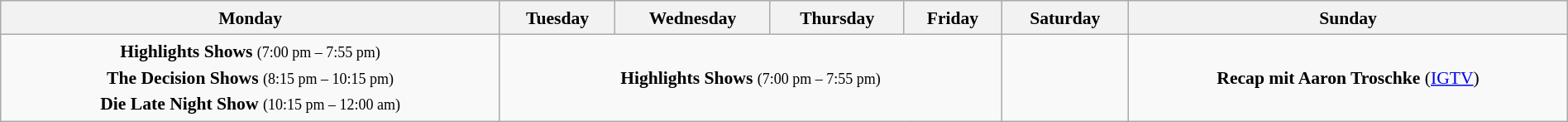<table class="wikitable" style="text-align:center; font-size:90%; line-height:20px" width="100%">
<tr>
<th>Monday</th>
<th>Tuesday</th>
<th>Wednesday</th>
<th>Thursday</th>
<th>Friday</th>
<th>Saturday</th>
<th>Sunday</th>
</tr>
<tr>
<td><strong>Highlights Shows</strong> <small>(7:00 pm – 7:55 pm)</small><br><strong>The Decision Shows</strong> <small>(8:15 pm – 10:15 pm)</small><br><strong>Die Late Night Show</strong> <small>(10:15 pm – 12:00 am)</small></td>
<td colspan="4"><strong>Highlights Shows</strong> <small>(7:00 pm – 7:55 pm)</small></td>
<td></td>
<td><strong>Recap mit Aaron Troschke</strong> (<a href='#'>IGTV</a>)</td>
</tr>
</table>
